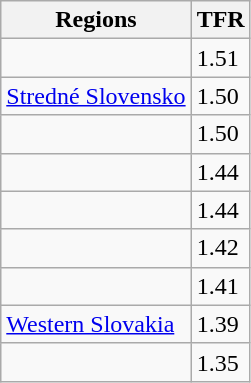<table class="wikitable sortable">
<tr>
<th>Regions</th>
<th>TFR</th>
</tr>
<tr>
<td></td>
<td>1.51</td>
</tr>
<tr>
<td><a href='#'>Stredné Slovensko</a></td>
<td>1.50</td>
</tr>
<tr>
<td></td>
<td>1.50</td>
</tr>
<tr>
<td></td>
<td>1.44</td>
</tr>
<tr>
<td></td>
<td>1.44</td>
</tr>
<tr>
<td></td>
<td>1.42</td>
</tr>
<tr>
<td></td>
<td>1.41</td>
</tr>
<tr>
<td><a href='#'>Western Slovakia</a></td>
<td>1.39</td>
</tr>
<tr>
<td></td>
<td>1.35</td>
</tr>
</table>
